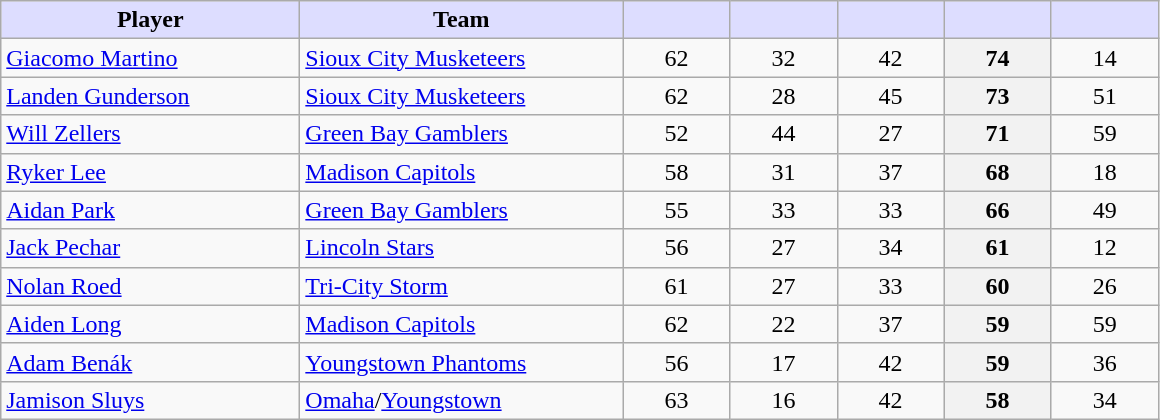<table class="wikitable sortable" style="text-align: center">
<tr>
<th style="background:#ddf; width: 12em;">Player</th>
<th style="background:#ddf; width: 13em;">Team</th>
<th style="background:#ddf; width: 4em;"></th>
<th style="background:#ddf; width: 4em;"></th>
<th style="background:#ddf; width: 4em;"></th>
<th style="background:#ddf; width: 4em;"></th>
<th style="background:#ddf; width: 4em;"></th>
</tr>
<tr>
<td style="text-align:left;"><a href='#'>Giacomo Martino</a></td>
<td style="text-align:left;"><a href='#'>Sioux City Musketeers</a></td>
<td>62</td>
<td>32</td>
<td>42</td>
<th>74</th>
<td>14</td>
</tr>
<tr>
<td style="text-align:left;"><a href='#'>Landen Gunderson</a></td>
<td style="text-align:left;"><a href='#'>Sioux City Musketeers</a></td>
<td>62</td>
<td>28</td>
<td>45</td>
<th>73</th>
<td>51</td>
</tr>
<tr>
<td style="text-align:left;"><a href='#'>Will Zellers</a></td>
<td style="text-align:left;"><a href='#'>Green Bay Gamblers</a></td>
<td>52</td>
<td>44</td>
<td>27</td>
<th>71</th>
<td>59</td>
</tr>
<tr>
<td style="text-align:left;"><a href='#'>Ryker Lee</a></td>
<td style="text-align:left;"><a href='#'>Madison Capitols</a></td>
<td>58</td>
<td>31</td>
<td>37</td>
<th>68</th>
<td>18</td>
</tr>
<tr>
<td style="text-align:left;"><a href='#'>Aidan Park</a></td>
<td style="text-align:left;"><a href='#'>Green Bay Gamblers</a></td>
<td>55</td>
<td>33</td>
<td>33</td>
<th>66</th>
<td>49</td>
</tr>
<tr>
<td style="text-align:left;"><a href='#'>Jack Pechar</a></td>
<td style="text-align:left;"><a href='#'>Lincoln Stars</a></td>
<td>56</td>
<td>27</td>
<td>34</td>
<th>61</th>
<td>12</td>
</tr>
<tr>
<td style="text-align:left;"><a href='#'>Nolan Roed</a></td>
<td style="text-align:left;"><a href='#'>Tri-City Storm</a></td>
<td>61</td>
<td>27</td>
<td>33</td>
<th>60</th>
<td>26</td>
</tr>
<tr>
<td style="text-align:left;"><a href='#'>Aiden Long</a></td>
<td style="text-align:left;"><a href='#'>Madison Capitols</a></td>
<td>62</td>
<td>22</td>
<td>37</td>
<th>59</th>
<td>59</td>
</tr>
<tr>
<td style="text-align:left;"><a href='#'>Adam Benák</a></td>
<td style="text-align:left;"><a href='#'>Youngstown Phantoms</a></td>
<td>56</td>
<td>17</td>
<td>42</td>
<th>59</th>
<td>36</td>
</tr>
<tr>
<td style="text-align:left;"><a href='#'>Jamison Sluys</a></td>
<td style="text-align:left;"><a href='#'>Omaha</a>/<a href='#'>Youngstown</a></td>
<td>63</td>
<td>16</td>
<td>42</td>
<th>58</th>
<td>34</td>
</tr>
</table>
